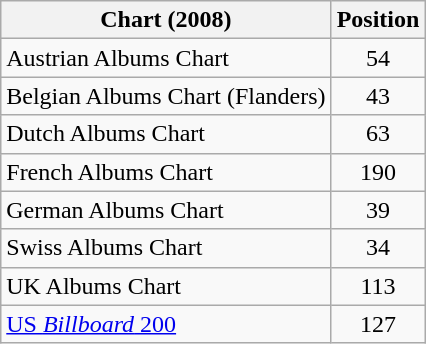<table class="wikitable sortable" style="text-align:center;">
<tr>
<th>Chart (2008)</th>
<th>Position</th>
</tr>
<tr>
<td align="left">Austrian Albums Chart</td>
<td>54</td>
</tr>
<tr>
<td align="left">Belgian Albums Chart (Flanders)</td>
<td>43</td>
</tr>
<tr>
<td align="left">Dutch Albums Chart</td>
<td>63</td>
</tr>
<tr>
<td align="left">French Albums Chart</td>
<td>190</td>
</tr>
<tr>
<td align="left">German Albums Chart</td>
<td>39</td>
</tr>
<tr>
<td align="left">Swiss Albums Chart</td>
<td>34</td>
</tr>
<tr>
<td align="left">UK Albums Chart</td>
<td>113</td>
</tr>
<tr>
<td align="left"><a href='#'>US <em>Billboard</em> 200</a></td>
<td>127</td>
</tr>
</table>
